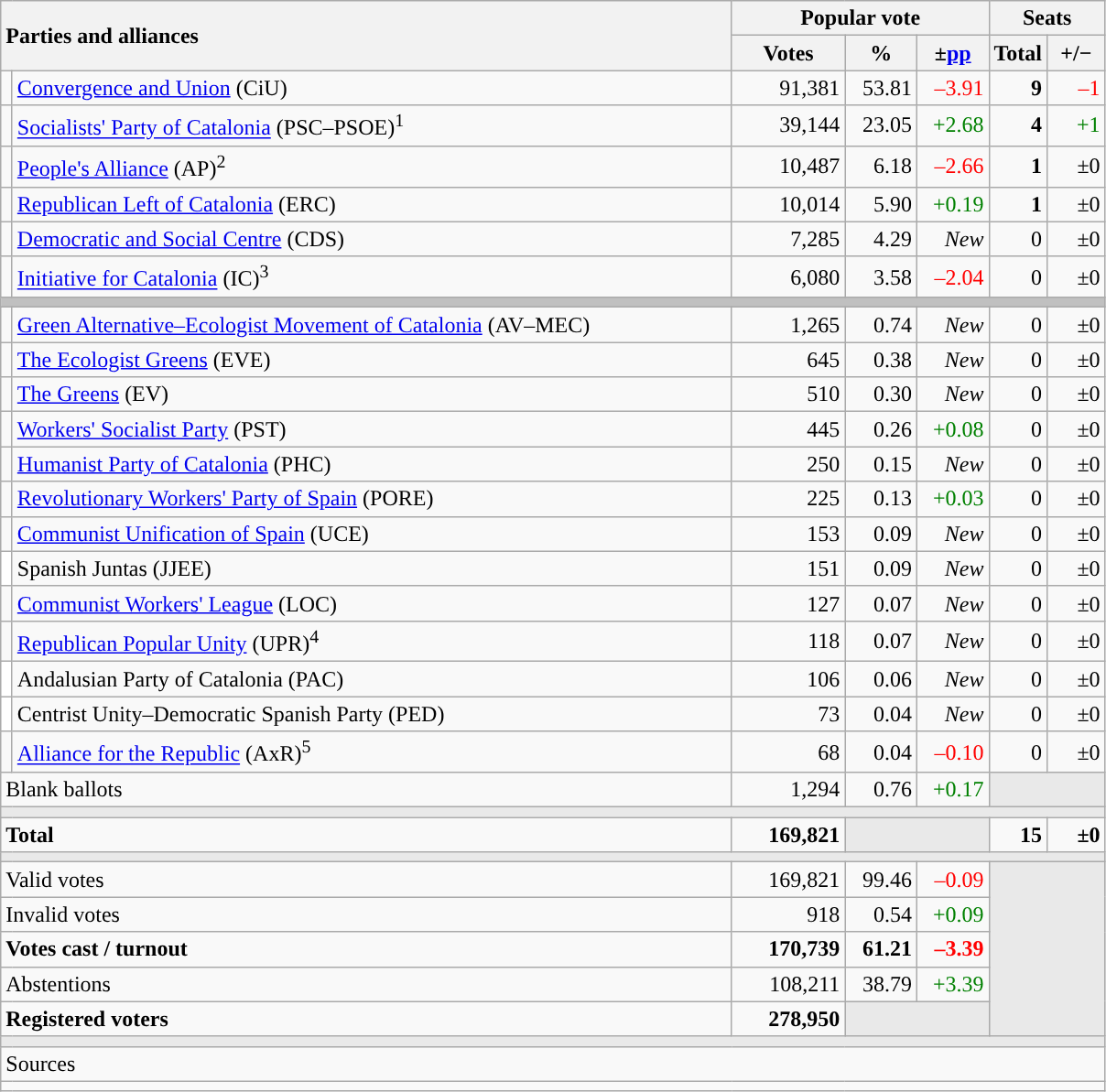<table class="wikitable" style="text-align:right;">
<tr>
<th style="text-align:left;" rowspan="2" colspan="2" width="525">Parties and alliances</th>
<th colspan="3">Popular vote</th>
<th colspan="2">Seats</th>
</tr>
<tr>
<th width="75">Votes</th>
<th width="45">%</th>
<th width="45">±<a href='#'>pp</a></th>
<th width="35">Total</th>
<th width="35">+/−</th>
</tr>
<tr>
<td width="1" style="color:inherit;background:"></td>
<td align="left"><a href='#'>Convergence and Union</a> (CiU)</td>
<td>91,381</td>
<td>53.81</td>
<td style="color:red;">–3.91</td>
<td><strong>9</strong></td>
<td style="color:red;">–1</td>
</tr>
<tr>
<td style="color:inherit;background:"></td>
<td align="left"><a href='#'>Socialists' Party of Catalonia</a> (PSC–PSOE)<sup>1</sup></td>
<td>39,144</td>
<td>23.05</td>
<td style="color:green;">+2.68</td>
<td><strong>4</strong></td>
<td style="color:green;">+1</td>
</tr>
<tr>
<td style="color:inherit;background:"></td>
<td align="left"><a href='#'>People's Alliance</a> (AP)<sup>2</sup></td>
<td>10,487</td>
<td>6.18</td>
<td style="color:red;">–2.66</td>
<td><strong>1</strong></td>
<td>±0</td>
</tr>
<tr>
<td style="color:inherit;background:"></td>
<td align="left"><a href='#'>Republican Left of Catalonia</a> (ERC)</td>
<td>10,014</td>
<td>5.90</td>
<td style="color:green;">+0.19</td>
<td><strong>1</strong></td>
<td>±0</td>
</tr>
<tr>
<td style="color:inherit;background:"></td>
<td align="left"><a href='#'>Democratic and Social Centre</a> (CDS)</td>
<td>7,285</td>
<td>4.29</td>
<td><em>New</em></td>
<td>0</td>
<td>±0</td>
</tr>
<tr>
<td style="color:inherit;background:"></td>
<td align="left"><a href='#'>Initiative for Catalonia</a> (IC)<sup>3</sup></td>
<td>6,080</td>
<td>3.58</td>
<td style="color:red;">–2.04</td>
<td>0</td>
<td>±0</td>
</tr>
<tr>
<td colspan="7" bgcolor="#C0C0C0"></td>
</tr>
<tr>
<td style="color:inherit;background:"></td>
<td align="left"><a href='#'>Green Alternative–Ecologist Movement of Catalonia</a> (AV–MEC)</td>
<td>1,265</td>
<td>0.74</td>
<td><em>New</em></td>
<td>0</td>
<td>±0</td>
</tr>
<tr>
<td style="color:inherit;background:"></td>
<td align="left"><a href='#'>The Ecologist Greens</a> (EVE)</td>
<td>645</td>
<td>0.38</td>
<td><em>New</em></td>
<td>0</td>
<td>±0</td>
</tr>
<tr>
<td style="color:inherit;background:"></td>
<td align="left"><a href='#'>The Greens</a> (EV)</td>
<td>510</td>
<td>0.30</td>
<td><em>New</em></td>
<td>0</td>
<td>±0</td>
</tr>
<tr>
<td style="color:inherit;background:"></td>
<td align="left"><a href='#'>Workers' Socialist Party</a> (PST)</td>
<td>445</td>
<td>0.26</td>
<td style="color:green;">+0.08</td>
<td>0</td>
<td>±0</td>
</tr>
<tr>
<td style="color:inherit;background:"></td>
<td align="left"><a href='#'>Humanist Party of Catalonia</a> (PHC)</td>
<td>250</td>
<td>0.15</td>
<td><em>New</em></td>
<td>0</td>
<td>±0</td>
</tr>
<tr>
<td style="color:inherit;background:"></td>
<td align="left"><a href='#'>Revolutionary Workers' Party of Spain</a> (PORE)</td>
<td>225</td>
<td>0.13</td>
<td style="color:green;">+0.03</td>
<td>0</td>
<td>±0</td>
</tr>
<tr>
<td style="color:inherit;background:"></td>
<td align="left"><a href='#'>Communist Unification of Spain</a> (UCE)</td>
<td>153</td>
<td>0.09</td>
<td><em>New</em></td>
<td>0</td>
<td>±0</td>
</tr>
<tr>
<td bgcolor="white"></td>
<td align="left">Spanish Juntas (JJEE)</td>
<td>151</td>
<td>0.09</td>
<td><em>New</em></td>
<td>0</td>
<td>±0</td>
</tr>
<tr>
<td style="color:inherit;background:"></td>
<td align="left"><a href='#'>Communist Workers' League</a> (LOC)</td>
<td>127</td>
<td>0.07</td>
<td><em>New</em></td>
<td>0</td>
<td>±0</td>
</tr>
<tr>
<td style="color:inherit;background:"></td>
<td align="left"><a href='#'>Republican Popular Unity</a> (UPR)<sup>4</sup></td>
<td>118</td>
<td>0.07</td>
<td><em>New</em></td>
<td>0</td>
<td>±0</td>
</tr>
<tr>
<td bgcolor="white"></td>
<td align="left">Andalusian Party of Catalonia (PAC)</td>
<td>106</td>
<td>0.06</td>
<td><em>New</em></td>
<td>0</td>
<td>±0</td>
</tr>
<tr>
<td bgcolor="white"></td>
<td align="left">Centrist Unity–Democratic Spanish Party (PED)</td>
<td>73</td>
<td>0.04</td>
<td><em>New</em></td>
<td>0</td>
<td>±0</td>
</tr>
<tr>
<td style="color:inherit;background:"></td>
<td align="left"><a href='#'>Alliance for the Republic</a> (AxR)<sup>5</sup></td>
<td>68</td>
<td>0.04</td>
<td style="color:red;">–0.10</td>
<td>0</td>
<td>±0</td>
</tr>
<tr>
<td align="left" colspan="2">Blank ballots</td>
<td>1,294</td>
<td>0.76</td>
<td style="color:green;">+0.17</td>
<td bgcolor="#E9E9E9" colspan="2"></td>
</tr>
<tr>
<td colspan="7" bgcolor="#E9E9E9"></td>
</tr>
<tr style="font-weight:bold;">
<td align="left" colspan="2">Total</td>
<td>169,821</td>
<td bgcolor="#E9E9E9" colspan="2"></td>
<td>15</td>
<td>±0</td>
</tr>
<tr>
<td colspan="7" bgcolor="#E9E9E9"></td>
</tr>
<tr>
<td align="left" colspan="2">Valid votes</td>
<td>169,821</td>
<td>99.46</td>
<td style="color:red;">–0.09</td>
<td bgcolor="#E9E9E9" colspan="2" rowspan="5"></td>
</tr>
<tr>
<td align="left" colspan="2">Invalid votes</td>
<td>918</td>
<td>0.54</td>
<td style="color:green;">+0.09</td>
</tr>
<tr style="font-weight:bold;">
<td align="left" colspan="2">Votes cast / turnout</td>
<td>170,739</td>
<td>61.21</td>
<td style="color:red;">–3.39</td>
</tr>
<tr>
<td align="left" colspan="2">Abstentions</td>
<td>108,211</td>
<td>38.79</td>
<td style="color:green;">+3.39</td>
</tr>
<tr style="font-weight:bold;">
<td align="left" colspan="2">Registered voters</td>
<td>278,950</td>
<td bgcolor="#E9E9E9" colspan="2"></td>
</tr>
<tr>
<td colspan="7" bgcolor="#E9E9E9"></td>
</tr>
<tr>
<td align="left" colspan="7">Sources</td>
</tr>
<tr>
<td colspan="7" style="text-align:left; max-width:790px;"></td>
</tr>
</table>
